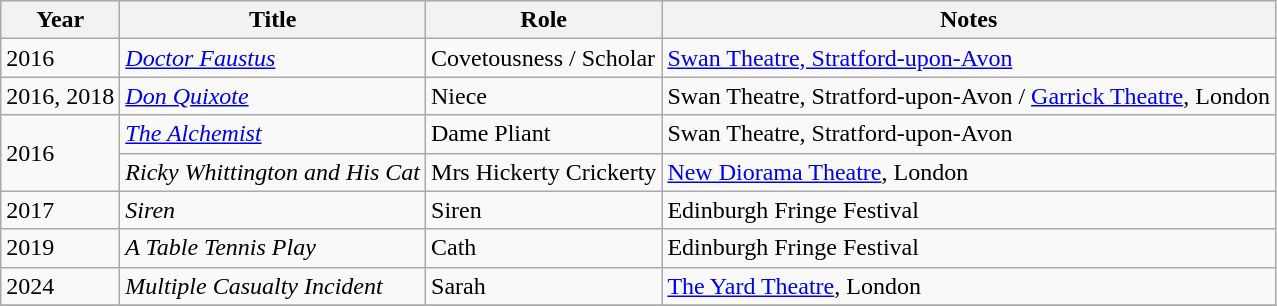<table class="wikitable sortable">
<tr>
<th>Year</th>
<th>Title</th>
<th>Role</th>
<th class="unsortable">Notes</th>
</tr>
<tr>
<td>2016</td>
<td><em><a href='#'>Doctor Faustus</a></em></td>
<td>Covetousness / Scholar</td>
<td><a href='#'>Swan Theatre, Stratford-upon-Avon</a></td>
</tr>
<tr>
<td>2016, 2018</td>
<td><em><a href='#'>Don Quixote</a></em></td>
<td>Niece</td>
<td>Swan Theatre, Stratford-upon-Avon / <a href='#'>Garrick Theatre</a>, London</td>
</tr>
<tr>
<td rowspan="2">2016</td>
<td><em><a href='#'>The Alchemist</a></em></td>
<td>Dame Pliant</td>
<td>Swan Theatre, Stratford-upon-Avon</td>
</tr>
<tr>
<td><em>Ricky Whittington and His Cat</em></td>
<td>Mrs Hickerty Crickerty</td>
<td><a href='#'>New Diorama Theatre</a>, London</td>
</tr>
<tr>
<td>2017</td>
<td><em>Siren</em></td>
<td>Siren</td>
<td>Edinburgh Fringe Festival</td>
</tr>
<tr>
<td>2019</td>
<td><em>A Table Tennis Play</em></td>
<td>Cath</td>
<td>Edinburgh Fringe Festival</td>
</tr>
<tr>
<td>2024</td>
<td><em>Multiple Casualty Incident</em></td>
<td>Sarah</td>
<td><a href='#'>The Yard Theatre</a>, London</td>
</tr>
<tr>
</tr>
</table>
